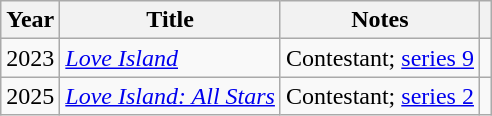<table class="wikitable">
<tr>
<th>Year</th>
<th>Title</th>
<th>Notes</th>
<th></th>
</tr>
<tr>
<td>2023</td>
<td><em><a href='#'>Love Island</a></em></td>
<td>Contestant; <a href='#'>series 9</a></td>
<td align="center"></td>
</tr>
<tr>
<td>2025</td>
<td><em><a href='#'>Love Island: All Stars</a></em></td>
<td>Contestant; <a href='#'>series 2</a></td>
<td align="center"></td>
</tr>
</table>
